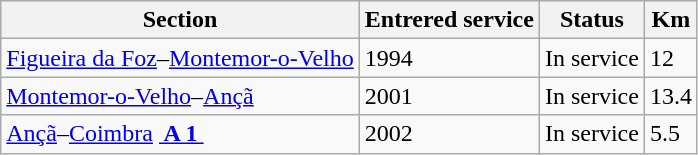<table class="wikitable">
<tr>
<th>Section</th>
<th>Entrered service</th>
<th>Status</th>
<th>Km</th>
</tr>
<tr>
<td><a href='#'>Figueira da Foz</a>–<a href='#'>Montemor-o-Velho</a></td>
<td>1994</td>
<td>In service</td>
<td>12</td>
</tr>
<tr>
<td><a href='#'>Montemor-o-Velho</a>–<a href='#'>Ançã</a></td>
<td>2001</td>
<td>In service</td>
<td>13.4</td>
</tr>
<tr>
<td><a href='#'>Ançã</a>–<a href='#'>Coimbra</a> <a href='#'><span><strong> A 1 </strong></span></a></td>
<td>2002</td>
<td>In service</td>
<td>5.5</td>
</tr>
</table>
